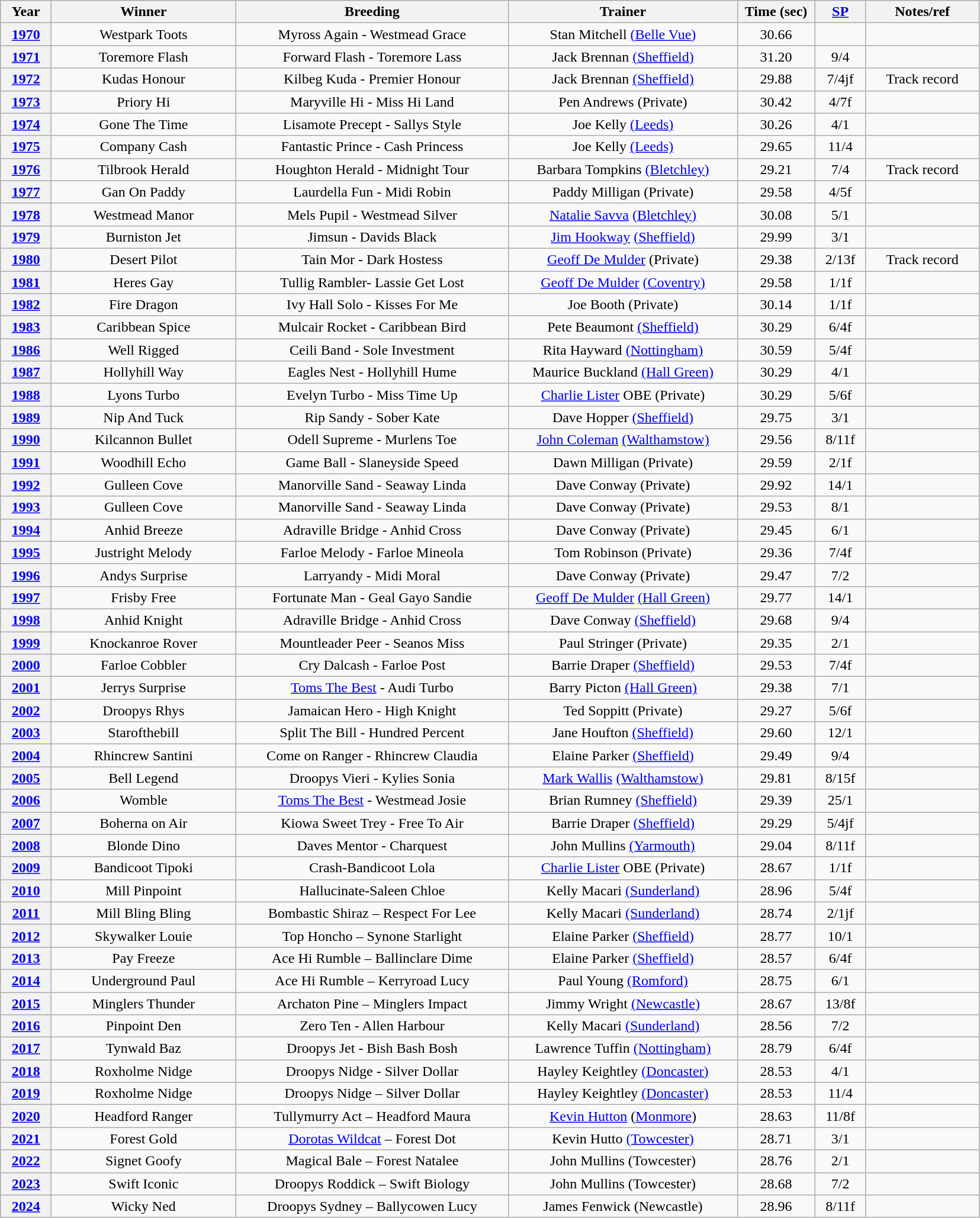<table class="wikitable" style="text-align:center">
<tr>
<th width=50>Year</th>
<th width=200>Winner</th>
<th width=300>Breeding</th>
<th width=250>Trainer</th>
<th width=80>Time (sec)</th>
<th width=50><a href='#'>SP</a></th>
<th width=120>Notes/ref</th>
</tr>
<tr>
<th><a href='#'>1970</a></th>
<td>Westpark Toots</td>
<td>Myross Again - Westmead Grace</td>
<td>Stan Mitchell <a href='#'>(Belle Vue)</a></td>
<td>30.66</td>
<td></td>
<td></td>
</tr>
<tr>
<th><a href='#'>1971</a></th>
<td>Toremore Flash</td>
<td>Forward Flash - Toremore Lass</td>
<td>Jack Brennan <a href='#'>(Sheffield)</a></td>
<td>31.20</td>
<td>9/4</td>
<td></td>
</tr>
<tr>
<th><a href='#'>1972</a></th>
<td>Kudas Honour</td>
<td>Kilbeg Kuda - Premier Honour</td>
<td>Jack Brennan <a href='#'>(Sheffield)</a></td>
<td>29.88</td>
<td>7/4jf</td>
<td>Track record</td>
</tr>
<tr>
<th><a href='#'>1973</a></th>
<td>Priory Hi</td>
<td>Maryville Hi - Miss Hi Land</td>
<td>Pen Andrews (Private)</td>
<td>30.42</td>
<td>4/7f</td>
<td></td>
</tr>
<tr>
<th><a href='#'>1974</a></th>
<td>Gone The Time</td>
<td>Lisamote Precept - Sallys Style</td>
<td>Joe Kelly <a href='#'>(Leeds)</a></td>
<td>30.26</td>
<td>4/1</td>
<td></td>
</tr>
<tr>
<th><a href='#'>1975</a></th>
<td>Company Cash</td>
<td>Fantastic Prince - Cash Princess</td>
<td>Joe Kelly <a href='#'>(Leeds)</a></td>
<td>29.65</td>
<td>11/4</td>
<td></td>
</tr>
<tr>
<th><a href='#'>1976</a></th>
<td>Tilbrook Herald</td>
<td>Houghton Herald - Midnight Tour</td>
<td>Barbara Tompkins <a href='#'>(Bletchley)</a></td>
<td>29.21</td>
<td>7/4</td>
<td>Track record</td>
</tr>
<tr>
<th><a href='#'>1977</a></th>
<td>Gan On Paddy</td>
<td>Laurdella Fun - Midi Robin</td>
<td>Paddy Milligan (Private)</td>
<td>29.58</td>
<td>4/5f</td>
<td></td>
</tr>
<tr>
<th><a href='#'>1978</a></th>
<td>Westmead Manor</td>
<td>Mels Pupil - Westmead Silver</td>
<td><a href='#'>Natalie Savva</a> <a href='#'>(Bletchley)</a></td>
<td>30.08</td>
<td>5/1</td>
<td></td>
</tr>
<tr>
<th><a href='#'>1979</a></th>
<td>Burniston Jet</td>
<td>Jimsun - Davids Black</td>
<td><a href='#'>Jim Hookway</a> <a href='#'>(Sheffield)</a></td>
<td>29.99</td>
<td>3/1</td>
<td></td>
</tr>
<tr>
<th><a href='#'>1980</a></th>
<td>Desert Pilot</td>
<td>Tain Mor - Dark Hostess</td>
<td><a href='#'>Geoff De Mulder</a> (Private)</td>
<td>29.38</td>
<td>2/13f</td>
<td>Track record</td>
</tr>
<tr>
<th><a href='#'>1981</a></th>
<td>Heres Gay</td>
<td>Tullig Rambler- Lassie Get Lost</td>
<td><a href='#'>Geoff De Mulder</a> <a href='#'>(Coventry)</a></td>
<td>29.58</td>
<td>1/1f</td>
<td></td>
</tr>
<tr>
<th><a href='#'>1982</a></th>
<td>Fire Dragon</td>
<td>Ivy Hall Solo - Kisses For Me</td>
<td>Joe Booth (Private)</td>
<td>30.14</td>
<td>1/1f</td>
<td></td>
</tr>
<tr>
<th><a href='#'>1983</a></th>
<td>Caribbean Spice</td>
<td>Mulcair Rocket - Caribbean Bird</td>
<td>Pete Beaumont <a href='#'>(Sheffield)</a></td>
<td>30.29</td>
<td>6/4f</td>
<td></td>
</tr>
<tr>
<th><a href='#'>1986</a></th>
<td>Well Rigged</td>
<td>Ceili Band - Sole Investment</td>
<td>Rita Hayward <a href='#'>(Nottingham)</a></td>
<td>30.59</td>
<td>5/4f</td>
<td></td>
</tr>
<tr>
<th><a href='#'>1987</a></th>
<td>Hollyhill Way</td>
<td>Eagles Nest - Hollyhill Hume</td>
<td>Maurice Buckland <a href='#'>(Hall Green)</a></td>
<td>30.29</td>
<td>4/1</td>
<td></td>
</tr>
<tr>
<th><a href='#'>1988</a></th>
<td>Lyons Turbo</td>
<td>Evelyn Turbo - Miss Time Up</td>
<td><a href='#'>Charlie Lister</a> OBE (Private)</td>
<td>30.29</td>
<td>5/6f</td>
<td></td>
</tr>
<tr>
<th><a href='#'>1989</a></th>
<td>Nip And Tuck</td>
<td>Rip Sandy - Sober Kate</td>
<td>Dave Hopper <a href='#'>(Sheffield)</a></td>
<td>29.75</td>
<td>3/1</td>
<td></td>
</tr>
<tr>
<th><a href='#'>1990</a></th>
<td>Kilcannon Bullet</td>
<td>Odell Supreme - Murlens Toe</td>
<td><a href='#'>John Coleman</a> <a href='#'>(Walthamstow)</a></td>
<td>29.56</td>
<td>8/11f</td>
<td></td>
</tr>
<tr>
<th><a href='#'>1991</a></th>
<td>Woodhill Echo</td>
<td>Game Ball - Slaneyside Speed</td>
<td>Dawn Milligan (Private)</td>
<td>29.59</td>
<td>2/1f</td>
<td></td>
</tr>
<tr>
<th><a href='#'>1992</a></th>
<td>Gulleen Cove</td>
<td>Manorville Sand - Seaway Linda</td>
<td>Dave Conway (Private)</td>
<td>29.92</td>
<td>14/1</td>
<td></td>
</tr>
<tr>
<th><a href='#'>1993</a></th>
<td>Gulleen Cove</td>
<td>Manorville Sand - Seaway Linda</td>
<td>Dave Conway (Private)</td>
<td>29.53</td>
<td>8/1</td>
<td></td>
</tr>
<tr>
<th><a href='#'>1994</a></th>
<td>Anhid Breeze</td>
<td>Adraville Bridge - Anhid Cross</td>
<td>Dave Conway (Private)</td>
<td>29.45</td>
<td>6/1</td>
<td></td>
</tr>
<tr>
<th><a href='#'>1995</a></th>
<td>Justright Melody</td>
<td>Farloe Melody - Farloe Mineola</td>
<td>Tom Robinson (Private)</td>
<td>29.36</td>
<td>7/4f</td>
<td></td>
</tr>
<tr>
<th><a href='#'>1996</a></th>
<td>Andys Surprise</td>
<td>Larryandy - Midi Moral</td>
<td>Dave Conway (Private)</td>
<td>29.47</td>
<td>7/2</td>
<td></td>
</tr>
<tr>
<th><a href='#'>1997</a></th>
<td>Frisby Free</td>
<td>Fortunate Man - Geal Gayo Sandie</td>
<td><a href='#'>Geoff De Mulder</a> <a href='#'>(Hall Green)</a></td>
<td>29.77</td>
<td>14/1</td>
<td></td>
</tr>
<tr>
<th><a href='#'>1998</a></th>
<td>Anhid Knight</td>
<td>Adraville Bridge - Anhid Cross</td>
<td>Dave Conway <a href='#'>(Sheffield)</a></td>
<td>29.68</td>
<td>9/4</td>
<td></td>
</tr>
<tr>
<th><a href='#'>1999</a></th>
<td>Knockanroe Rover</td>
<td>Mountleader Peer - Seanos Miss</td>
<td>Paul Stringer (Private)</td>
<td>29.35</td>
<td>2/1</td>
<td></td>
</tr>
<tr>
<th><a href='#'>2000</a></th>
<td>Farloe Cobbler</td>
<td>Cry Dalcash - Farloe Post</td>
<td>Barrie Draper <a href='#'>(Sheffield)</a></td>
<td>29.53</td>
<td>7/4f</td>
<td></td>
</tr>
<tr>
<th><a href='#'>2001</a></th>
<td>Jerrys Surprise</td>
<td><a href='#'>Toms The Best</a> - Audi Turbo</td>
<td>Barry Picton <a href='#'>(Hall Green)</a></td>
<td>29.38</td>
<td>7/1</td>
<td></td>
</tr>
<tr>
<th><a href='#'>2002</a></th>
<td>Droopys Rhys</td>
<td>Jamaican Hero - High Knight</td>
<td>Ted Soppitt (Private)</td>
<td>29.27</td>
<td>5/6f</td>
<td></td>
</tr>
<tr>
<th><a href='#'>2003</a></th>
<td>Starofthebill</td>
<td>Split The Bill - Hundred Percent</td>
<td>Jane Houfton <a href='#'>(Sheffield)</a></td>
<td>29.60</td>
<td>12/1</td>
<td></td>
</tr>
<tr>
<th><a href='#'>2004</a></th>
<td>Rhincrew Santini</td>
<td>Come on Ranger - Rhincrew Claudia</td>
<td>Elaine Parker <a href='#'>(Sheffield)</a></td>
<td>29.49</td>
<td>9/4</td>
<td></td>
</tr>
<tr>
<th><a href='#'>2005</a></th>
<td>Bell Legend</td>
<td>Droopys Vieri - Kylies Sonia</td>
<td><a href='#'>Mark Wallis</a> <a href='#'>(Walthamstow)</a></td>
<td>29.81</td>
<td>8/15f</td>
<td></td>
</tr>
<tr>
<th><a href='#'>2006</a></th>
<td>Womble</td>
<td><a href='#'>Toms The Best</a> - Westmead Josie</td>
<td>Brian Rumney <a href='#'>(Sheffield)</a></td>
<td>29.39</td>
<td>25/1</td>
<td></td>
</tr>
<tr>
<th><a href='#'>2007</a></th>
<td>Boherna on Air</td>
<td>Kiowa Sweet Trey - Free To Air</td>
<td>Barrie Draper <a href='#'>(Sheffield)</a></td>
<td>29.29</td>
<td>5/4jf</td>
<td></td>
</tr>
<tr>
<th><a href='#'>2008</a></th>
<td>Blonde Dino</td>
<td>Daves Mentor - Charquest</td>
<td>John Mullins <a href='#'>(Yarmouth)</a></td>
<td>29.04</td>
<td>8/11f</td>
<td></td>
</tr>
<tr>
<th><a href='#'>2009</a></th>
<td>Bandicoot Tipoki</td>
<td>Crash-Bandicoot Lola</td>
<td><a href='#'>Charlie Lister</a> OBE (Private)</td>
<td>28.67</td>
<td>1/1f</td>
<td></td>
</tr>
<tr>
<th><a href='#'>2010</a></th>
<td>Mill Pinpoint</td>
<td>Hallucinate-Saleen Chloe</td>
<td>Kelly Macari <a href='#'>(Sunderland)</a></td>
<td>28.96</td>
<td>5/4f</td>
<td></td>
</tr>
<tr>
<th><a href='#'>2011</a></th>
<td>Mill Bling Bling</td>
<td>Bombastic Shiraz – Respect For Lee</td>
<td>Kelly Macari <a href='#'>(Sunderland)</a></td>
<td>28.74</td>
<td>2/1jf</td>
<td></td>
</tr>
<tr>
<th><a href='#'>2012</a></th>
<td>Skywalker Louie</td>
<td>Top Honcho – Synone Starlight</td>
<td>Elaine Parker <a href='#'>(Sheffield)</a></td>
<td>28.77</td>
<td>10/1</td>
<td></td>
</tr>
<tr>
<th><a href='#'>2013</a></th>
<td>Pay Freeze</td>
<td>Ace Hi Rumble – Ballinclare Dime</td>
<td>Elaine Parker <a href='#'>(Sheffield)</a></td>
<td>28.57</td>
<td>6/4f</td>
<td></td>
</tr>
<tr>
<th><a href='#'>2014</a></th>
<td>Underground Paul</td>
<td>Ace Hi Rumble – Kerryroad Lucy</td>
<td>Paul Young <a href='#'>(Romford)</a></td>
<td>28.75</td>
<td>6/1</td>
<td></td>
</tr>
<tr>
<th><a href='#'>2015</a></th>
<td>Minglers Thunder</td>
<td>Archaton Pine – Minglers Impact</td>
<td>Jimmy Wright <a href='#'>(Newcastle)</a></td>
<td>28.67</td>
<td>13/8f</td>
<td></td>
</tr>
<tr>
<th><a href='#'>2016</a></th>
<td>Pinpoint Den</td>
<td>Zero Ten - Allen Harbour</td>
<td>Kelly Macari <a href='#'>(Sunderland)</a></td>
<td>28.56</td>
<td>7/2</td>
<td></td>
</tr>
<tr>
<th><a href='#'>2017</a></th>
<td>Tynwald Baz</td>
<td>Droopys Jet - Bish Bash Bosh</td>
<td>Lawrence Tuffin <a href='#'>(Nottingham)</a></td>
<td>28.79</td>
<td>6/4f</td>
<td></td>
</tr>
<tr>
<th><a href='#'>2018</a></th>
<td>Roxholme Nidge</td>
<td>Droopys Nidge - Silver Dollar</td>
<td>Hayley Keightley <a href='#'>(Doncaster)</a></td>
<td>28.53</td>
<td>4/1</td>
<td></td>
</tr>
<tr>
<th><a href='#'>2019</a></th>
<td>Roxholme Nidge</td>
<td>Droopys Nidge – Silver Dollar</td>
<td>Hayley Keightley <a href='#'>(Doncaster)</a></td>
<td>28.53</td>
<td>11/4</td>
<td></td>
</tr>
<tr>
<th><a href='#'>2020</a></th>
<td>Headford Ranger</td>
<td>Tullymurry Act – Headford Maura</td>
<td><a href='#'>Kevin Hutton</a> (<a href='#'>Monmore</a>)</td>
<td>28.63</td>
<td>11/8f</td>
<td></td>
</tr>
<tr>
<th><a href='#'>2021</a></th>
<td>Forest Gold</td>
<td><a href='#'>Dorotas Wildcat</a> – Forest Dot</td>
<td>Kevin Hutto <a href='#'>(Towcester)</a></td>
<td>28.71</td>
<td>3/1</td>
<td></td>
</tr>
<tr>
<th><a href='#'>2022</a></th>
<td>Signet Goofy</td>
<td>Magical Bale – Forest Natalee</td>
<td>John Mullins (Towcester)</td>
<td>28.76</td>
<td>2/1</td>
<td></td>
</tr>
<tr>
<th><a href='#'>2023</a></th>
<td>Swift Iconic</td>
<td>Droopys Roddick – Swift Biology</td>
<td>John Mullins (Towcester)</td>
<td>28.68</td>
<td>7/2</td>
<td></td>
</tr>
<tr>
<th><a href='#'>2024</a></th>
<td>Wicky Ned</td>
<td>Droopys Sydney – Ballycowen Lucy</td>
<td>James Fenwick (Newcastle)</td>
<td>28.96</td>
<td>8/11f</td>
<td></td>
</tr>
</table>
